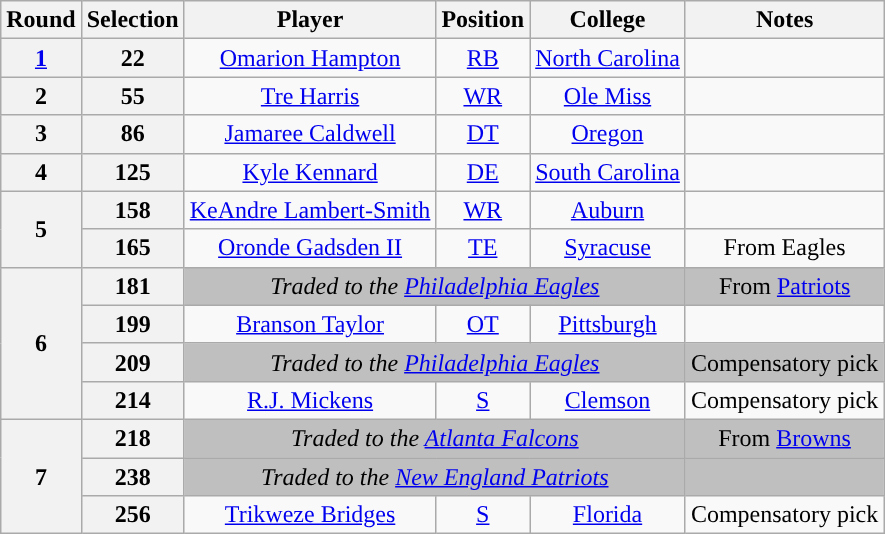<table class="wikitable" style="text-align:center">
<tr>
<th>Round</th>
<th>Selection</th>
<th>Player</th>
<th>Position</th>
<th>College</th>
<th>Notes</th>
</tr>
<tr>
<th><a href='#'>1</a></th>
<th>22</th>
<td><a href='#'>Omarion Hampton</a></td>
<td><a href='#'>RB</a></td>
<td><a href='#'>North Carolina</a></td>
<td></td>
</tr>
<tr>
<th>2</th>
<th>55</th>
<td><a href='#'>Tre Harris</a></td>
<td><a href='#'>WR</a></td>
<td><a href='#'>Ole Miss</a></td>
<td></td>
</tr>
<tr>
<th>3</th>
<th>86</th>
<td><a href='#'>Jamaree Caldwell</a></td>
<td><a href='#'>DT</a></td>
<td><a href='#'>Oregon</a></td>
<td></td>
</tr>
<tr>
<th>4</th>
<th>125</th>
<td><a href='#'>Kyle Kennard</a></td>
<td><a href='#'>DE</a></td>
<td><a href='#'>South Carolina</a></td>
<td></td>
</tr>
<tr>
<th rowspan="2">5</th>
<th>158</th>
<td><a href='#'>KeAndre Lambert-Smith</a></td>
<td><a href='#'>WR</a></td>
<td><a href='#'>Auburn</a></td>
<td></td>
</tr>
<tr>
<th>165</th>
<td><a href='#'>Oronde Gadsden II</a></td>
<td><a href='#'>TE</a></td>
<td><a href='#'>Syracuse</a></td>
<td>From Eagles</td>
</tr>
<tr>
<th rowspan="4">6</th>
<th>181</th>
<td colspan="3" style="background:#BFBFBF"><em>Traded to the <a href='#'>Philadelphia Eagles</a></em></td>
<td style="background:#BFBFBF">From <a href='#'>Patriots</a></td>
</tr>
<tr>
<th>199</th>
<td><a href='#'>Branson Taylor</a></td>
<td><a href='#'>OT</a></td>
<td><a href='#'>Pittsburgh</a></td>
<td></td>
</tr>
<tr>
<th>209</th>
<td colspan="3" style="background:#BFBFBF"><em>Traded to the <a href='#'>Philadelphia Eagles</a></em></td>
<td style="background:#BFBFBF">Compensatory pick</td>
</tr>
<tr>
<th>214</th>
<td><a href='#'>R.J. Mickens</a></td>
<td><a href='#'>S</a></td>
<td><a href='#'>Clemson</a></td>
<td>Compensatory pick</td>
</tr>
<tr>
<th rowspan="3">7</th>
<th>218</th>
<td colspan="3" style="background:#BFBFBF"><em>Traded to the <a href='#'>Atlanta Falcons</a></em></td>
<td style="background:#BFBFBF">From <a href='#'>Browns</a></td>
</tr>
<tr>
<th>238</th>
<td colspan="3" style="background:#BFBFBF"><em>Traded to the <a href='#'>New England Patriots</a></em></td>
<td style="background:#BFBFBF"></td>
</tr>
<tr>
<th>256</th>
<td><a href='#'>Trikweze Bridges</a></td>
<td><a href='#'>S</a></td>
<td><a href='#'>Florida</a></td>
<td>Compensatory pick</td>
</tr>
</table>
